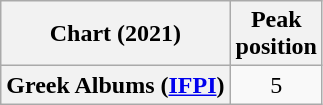<table class="wikitable plainrowheaders" style="text-align:center">
<tr>
<th scope="col">Chart (2021)</th>
<th scope="col">Peak<br>position</th>
</tr>
<tr>
<th scope="row">Greek Albums (<a href='#'>IFPI</a>)</th>
<td>5</td>
</tr>
</table>
